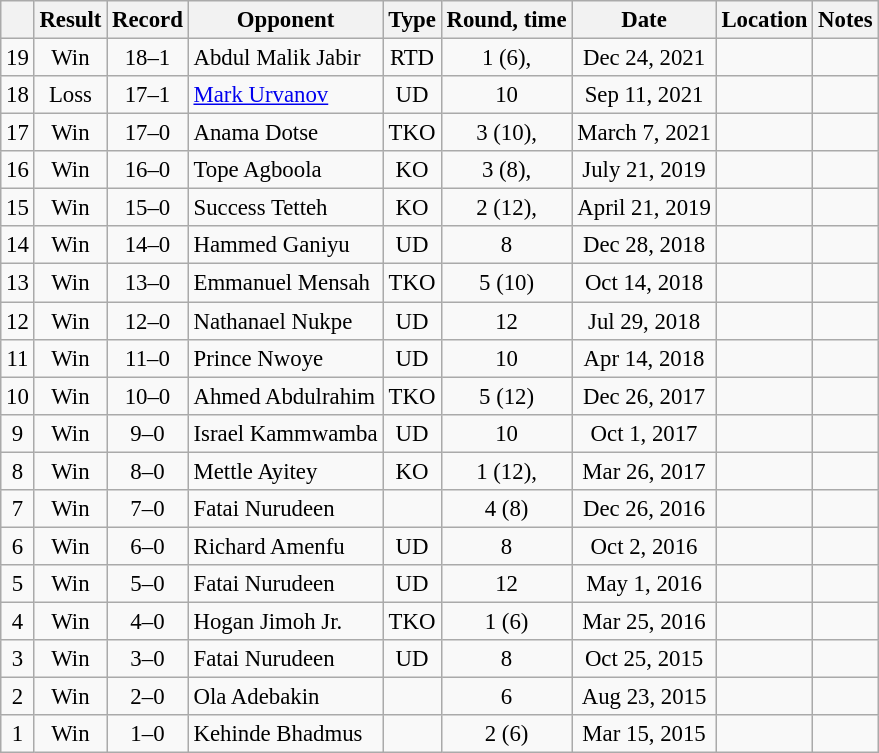<table class="wikitable" style="text-align:center; font-size:95%">
<tr>
<th></th>
<th>Result</th>
<th>Record</th>
<th>Opponent</th>
<th>Type</th>
<th>Round, time</th>
<th>Date</th>
<th>Location</th>
<th>Notes</th>
</tr>
<tr>
<td>19</td>
<td>Win</td>
<td>18–1</td>
<td style="text-align:left;"> Abdul Malik Jabir</td>
<td>RTD</td>
<td>1 (6), </td>
<td>Dec 24, 2021</td>
<td style="text-align:left;"> </td>
<td></td>
</tr>
<tr>
<td>18</td>
<td>Loss</td>
<td>17–1</td>
<td style="text-align:left;"> <a href='#'>Mark Urvanov</a></td>
<td>UD</td>
<td>10</td>
<td>Sep 11, 2021</td>
<td style="text-align:left;"> </td>
<td></td>
</tr>
<tr>
<td>17</td>
<td>Win</td>
<td>17–0</td>
<td style="text-align:left;"> Anama Dotse</td>
<td>TKO</td>
<td>3 (10), </td>
<td>March 7, 2021</td>
<td style="text-align:left;"> </td>
<td></td>
</tr>
<tr>
<td>16</td>
<td>Win</td>
<td>16–0</td>
<td style="text-align:left;"> Tope Agboola</td>
<td>KO</td>
<td>3 (8), </td>
<td>July 21, 2019</td>
<td style="text-align:left;"> </td>
<td></td>
</tr>
<tr>
<td>15</td>
<td>Win</td>
<td>15–0</td>
<td style="text-align:left;"> Success Tetteh</td>
<td>KO</td>
<td>2 (12), </td>
<td>April 21, 2019</td>
<td style="text-align:left;"> </td>
<td style="text-align:left;"></td>
</tr>
<tr>
<td>14</td>
<td>Win</td>
<td>14–0</td>
<td style="text-align:left;"> Hammed Ganiyu</td>
<td>UD</td>
<td>8</td>
<td>Dec 28, 2018</td>
<td style="text-align:left;"> </td>
<td></td>
</tr>
<tr>
<td>13</td>
<td>Win</td>
<td>13–0</td>
<td style="text-align:left;"> Emmanuel Mensah</td>
<td>TKO</td>
<td>5 (10)</td>
<td>Oct 14, 2018</td>
<td style="text-align:left;"> </td>
<td></td>
</tr>
<tr>
<td>12</td>
<td>Win</td>
<td>12–0</td>
<td style="text-align:left;"> Nathanael Nukpe</td>
<td>UD</td>
<td>12</td>
<td>Jul 29, 2018</td>
<td style="text-align:left;"> </td>
<td style="text-align:left;"></td>
</tr>
<tr>
<td>11</td>
<td>Win</td>
<td>11–0</td>
<td style="text-align:left;"> Prince Nwoye</td>
<td>UD</td>
<td>10</td>
<td>Apr 14, 2018</td>
<td style="text-align:left;"> </td>
<td></td>
</tr>
<tr>
<td>10</td>
<td>Win</td>
<td>10–0</td>
<td style="text-align:left;"> Ahmed Abdulrahim</td>
<td>TKO</td>
<td>5 (12)</td>
<td>Dec 26, 2017</td>
<td style="text-align:left;"> </td>
<td style="text-align:left;"></td>
</tr>
<tr>
<td>9</td>
<td>Win</td>
<td>9–0</td>
<td style="text-align:left;"> Israel Kammwamba</td>
<td>UD</td>
<td>10</td>
<td>Oct 1, 2017</td>
<td style="text-align:left;"> </td>
<td style="text-align:left;"></td>
</tr>
<tr>
<td>8</td>
<td>Win</td>
<td>8–0</td>
<td style="text-align:left;"> Mettle Ayitey</td>
<td>KO</td>
<td>1 (12), </td>
<td>Mar 26, 2017</td>
<td style="text-align:left;"> </td>
<td style="text-align:left;"></td>
</tr>
<tr>
<td>7</td>
<td>Win</td>
<td>7–0</td>
<td style="text-align:left;"> Fatai Nurudeen</td>
<td></td>
<td>4 (8)</td>
<td>Dec 26, 2016</td>
<td style="text-align:left;"> </td>
<td style="text-align:left;"></td>
</tr>
<tr>
<td>6</td>
<td>Win</td>
<td>6–0</td>
<td style="text-align:left;"> Richard Amenfu</td>
<td>UD</td>
<td>8</td>
<td>Oct 2, 2016</td>
<td style="text-align:left;"> </td>
<td></td>
</tr>
<tr>
<td>5</td>
<td>Win</td>
<td>5–0</td>
<td style="text-align:left;"> Fatai Nurudeen</td>
<td>UD</td>
<td>12</td>
<td>May 1, 2016</td>
<td style="text-align:left;"> </td>
<td style="text-align:left;"></td>
</tr>
<tr>
<td>4</td>
<td>Win</td>
<td>4–0</td>
<td style="text-align:left;"> Hogan Jimoh Jr.</td>
<td>TKO</td>
<td>1 (6)</td>
<td>Mar 25, 2016</td>
<td style="text-align:left;"> </td>
<td></td>
</tr>
<tr>
<td>3</td>
<td>Win</td>
<td>3–0</td>
<td style="text-align:left;"> Fatai Nurudeen</td>
<td>UD</td>
<td>8</td>
<td>Oct 25, 2015</td>
<td style="text-align:left;"> </td>
<td></td>
</tr>
<tr>
<td>2</td>
<td>Win</td>
<td>2–0</td>
<td style="text-align:left;"> Ola Adebakin</td>
<td></td>
<td>6</td>
<td>Aug 23, 2015</td>
<td style="text-align:left;"> </td>
<td></td>
</tr>
<tr>
<td>1</td>
<td>Win</td>
<td>1–0</td>
<td style="text-align:left;"> Kehinde Bhadmus</td>
<td></td>
<td>2 (6)</td>
<td>Mar 15, 2015</td>
<td style="text-align:left;"> </td>
<td></td>
</tr>
</table>
